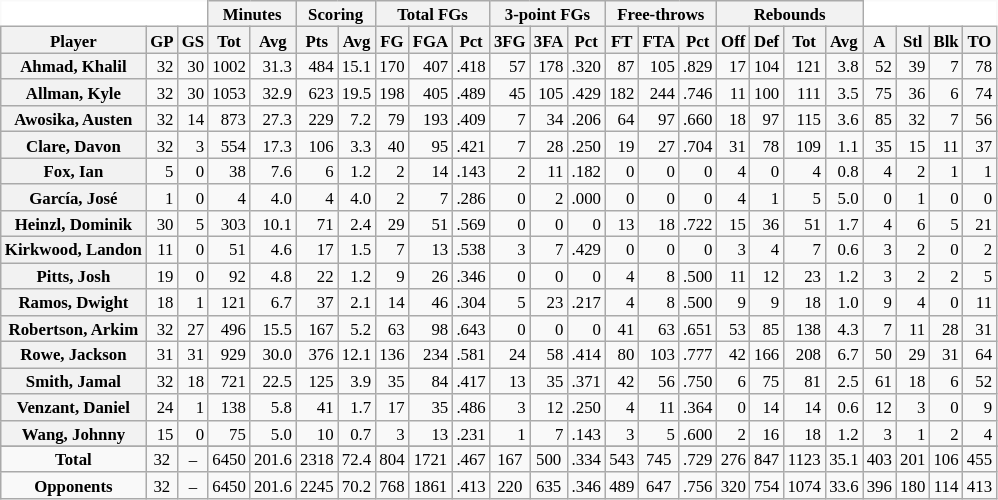<table class="wikitable sortable" border="1" style="font-size:70%;">
<tr>
<th colspan="3" style="border-top-style:hidden; border-left-style:hidden; background: white;"></th>
<th colspan="2" style=>Minutes</th>
<th colspan="2" style=>Scoring</th>
<th colspan="3" style=>Total FGs</th>
<th colspan="3" style=>3-point FGs</th>
<th colspan="3" style=>Free-throws</th>
<th colspan="4" style=>Rebounds</th>
<th colspan="4" style="border-top-style:hidden; border-right-style:hidden; background: white;"></th>
</tr>
<tr>
<th scope="col" style=>Player</th>
<th scope="col" style=>GP</th>
<th scope="col" style=>GS</th>
<th scope="col" style=>Tot</th>
<th scope="col" style=>Avg</th>
<th scope="col" style=>Pts</th>
<th scope="col" style=>Avg</th>
<th scope="col" style=>FG</th>
<th scope="col" style=>FGA</th>
<th scope="col" style=>Pct</th>
<th scope="col" style=>3FG</th>
<th scope="col" style=>3FA</th>
<th scope="col" style=>Pct</th>
<th scope="col" style=>FT</th>
<th scope="col" style=>FTA</th>
<th scope="col" style=>Pct</th>
<th scope="col" style=>Off</th>
<th scope="col" style=>Def</th>
<th scope="col" style=>Tot</th>
<th scope="col" style=>Avg</th>
<th scope="col" style=>A</th>
<th scope="col" style=>Stl</th>
<th scope="col" style=>Blk</th>
<th scope="col" style=>TO</th>
</tr>
<tr>
<th style=white-space:nowrap>Ahmad, Khalil</th>
<td align="right" style=>32</td>
<td align="right">30</td>
<td align="right">1002</td>
<td align="right">31.3</td>
<td align="right">484</td>
<td align="right">15.1</td>
<td align="right">170</td>
<td align="right" style=>407</td>
<td align="right">.418</td>
<td align="right" style=>57</td>
<td align="right" style=>178</td>
<td align="right">.320</td>
<td align="right">87</td>
<td align="right">105</td>
<td align="right" style=>.829</td>
<td align="right">17</td>
<td align="right">104</td>
<td align="right">121</td>
<td align="right">3.8</td>
<td align="right">52</td>
<td align="right" style=>39</td>
<td align="right">7</td>
<td align="right" style=>78</td>
</tr>
<tr>
<th style=white-space:nowrap>Allman, Kyle</th>
<td align="right" style=>32</td>
<td align="right">30</td>
<td align="right" style=>1053</td>
<td align="right" style=>32.9</td>
<td align="right" style=>623</td>
<td align="right" style=>19.5</td>
<td align="right" style=>198</td>
<td align="right">405</td>
<td align="right">.489</td>
<td align="right">45</td>
<td align="right">105</td>
<td align="right" style=>.429</td>
<td align="right" style=>182</td>
<td align="right" style=>244</td>
<td align="right">.746</td>
<td align="right">11</td>
<td align="right">100</td>
<td align="right">111</td>
<td align="right">3.5</td>
<td align="right">75</td>
<td align="right">36</td>
<td align="right">6</td>
<td align="right">74</td>
</tr>
<tr>
<th style=white-space:nowrap>Awosika, Austen</th>
<td align="right" style=>32</td>
<td align="right">14</td>
<td align="right">873</td>
<td align="right">27.3</td>
<td align="right">229</td>
<td align="right">7.2</td>
<td align="right">79</td>
<td align="right">193</td>
<td align="right">.409</td>
<td align="right">7</td>
<td align="right">34</td>
<td align="right">.206</td>
<td align="right">64</td>
<td align="right">97</td>
<td align="right">.660</td>
<td align="right">18</td>
<td align="right">97</td>
<td align="right">115</td>
<td align="right">3.6</td>
<td align="right" style=>85</td>
<td align="right">32</td>
<td align="right">7</td>
<td align="right">56</td>
</tr>
<tr>
<th style=white-space:nowrap>Clare, Davon</th>
<td align="right" style=>32</td>
<td align="right">3</td>
<td align="right">554</td>
<td align="right">17.3</td>
<td align="right">106</td>
<td align="right">3.3</td>
<td align="right">40</td>
<td align="right">95</td>
<td align="right">.421</td>
<td align="right">7</td>
<td align="right">28</td>
<td align="right">.250</td>
<td align="right">19</td>
<td align="right">27</td>
<td align="right">.704</td>
<td align="right">31</td>
<td align="right">78</td>
<td align="right">109</td>
<td align="right">1.1</td>
<td align="right">35</td>
<td align="right">15</td>
<td align="right">11</td>
<td align="right">37</td>
</tr>
<tr>
<th style=white-space:nowrap>Fox, Ian</th>
<td align="right">5</td>
<td align="right">0</td>
<td align="right">38</td>
<td align="right">7.6</td>
<td align="right">6</td>
<td align="right">1.2</td>
<td align="right">2</td>
<td align="right">14</td>
<td align="right">.143</td>
<td align="right">2</td>
<td align="right">11</td>
<td align="right">.182</td>
<td align="right">0</td>
<td align="right">0</td>
<td align="right">0</td>
<td align="right">4</td>
<td align="right">0</td>
<td align="right">4</td>
<td align="right">0.8</td>
<td align="right">4</td>
<td align="right">2</td>
<td align="right">1</td>
<td align="right">1</td>
</tr>
<tr>
<th style=white-space:nowrap>García, José</th>
<td align="right">1</td>
<td align="right">0</td>
<td align="right">4</td>
<td align="right">4.0</td>
<td align="right">4</td>
<td align="right">4.0</td>
<td align="right">2</td>
<td align="right">7</td>
<td align="right">.286</td>
<td align="right">0</td>
<td align="right">2</td>
<td align="right">.000</td>
<td align="right">0</td>
<td align="right">0</td>
<td align="right">0</td>
<td align="right">4</td>
<td align="right">1</td>
<td align="right">5</td>
<td align="right">5.0</td>
<td align="right">0</td>
<td align="right">1</td>
<td align="right">0</td>
<td align="right">0</td>
</tr>
<tr>
<th style=white-space:nowrap>Heinzl, Dominik</th>
<td align="right">30</td>
<td align="right">5</td>
<td align="right">303</td>
<td align="right">10.1</td>
<td align="right">71</td>
<td align="right">2.4</td>
<td align="right">29</td>
<td align="right">51</td>
<td align="right">.569</td>
<td align="right">0</td>
<td align="right">0</td>
<td align="right">0</td>
<td align="right">13</td>
<td align="right">18</td>
<td align="right">.722</td>
<td align="right">15</td>
<td align="right">36</td>
<td align="right">51</td>
<td align="right">1.7</td>
<td align="right">4</td>
<td align="right">6</td>
<td align="right">5</td>
<td align="right">21</td>
</tr>
<tr>
<th style=white-space:nowrap>Kirkwood, Landon</th>
<td align="right">11</td>
<td align="right">0</td>
<td align="right">51</td>
<td align="right">4.6</td>
<td align="right">17</td>
<td align="right">1.5</td>
<td align="right">7</td>
<td align="right">13</td>
<td align="right">.538</td>
<td align="right">3</td>
<td align="right">7</td>
<td align="right" style=>.429</td>
<td align="right">0</td>
<td align="right">0</td>
<td align="right">0</td>
<td align="right">3</td>
<td align="right">4</td>
<td align="right">7</td>
<td align="right">0.6</td>
<td align="right">3</td>
<td align="right">2</td>
<td align="right">0</td>
<td align="right">2</td>
</tr>
<tr>
<th style=white-space:nowrap>Pitts, Josh</th>
<td align="right">19</td>
<td align="right">0</td>
<td align="right">92</td>
<td align="right">4.8</td>
<td align="right">22</td>
<td align="right">1.2</td>
<td align="right">9</td>
<td align="right">26</td>
<td align="right">.346</td>
<td align="right">0</td>
<td align="right">0</td>
<td align="right">0</td>
<td align="right">4</td>
<td align="right">8</td>
<td align="right">.500</td>
<td align="right">11</td>
<td align="right">12</td>
<td align="right">23</td>
<td align="right">1.2</td>
<td align="right">3</td>
<td align="right">2</td>
<td align="right">2</td>
<td align="right">5</td>
</tr>
<tr>
<th style=white-space:nowrap>Ramos, Dwight</th>
<td align="right">18</td>
<td align="right">1</td>
<td align="right">121</td>
<td align="right">6.7</td>
<td align="right">37</td>
<td align="right">2.1</td>
<td align="right">14</td>
<td align="right">46</td>
<td align="right">.304</td>
<td align="right">5</td>
<td align="right">23</td>
<td align="right">.217</td>
<td align="right">4</td>
<td align="right">8</td>
<td align="right">.500</td>
<td align="right">9</td>
<td align="right">9</td>
<td align="right">18</td>
<td align="right">1.0</td>
<td align="right">9</td>
<td align="right">4</td>
<td align="right">0</td>
<td align="right">11</td>
</tr>
<tr>
<th style=white-space:nowrap>Robertson, Arkim</th>
<td align="right" style=>32</td>
<td align="right">27</td>
<td align="right">496</td>
<td align="right">15.5</td>
<td align="right">167</td>
<td align="right">5.2</td>
<td align="right">63</td>
<td align="right">98</td>
<td align="right" style=>.643</td>
<td align="right">0</td>
<td align="right">0</td>
<td align="right">0</td>
<td align="right">41</td>
<td align="right">63</td>
<td align="right">.651</td>
<td align="right" style=>53</td>
<td align="right">85</td>
<td align="right">138</td>
<td align="right">4.3</td>
<td align="right">7</td>
<td align="right">11</td>
<td align="right">28</td>
<td align="right">31</td>
</tr>
<tr>
<th style=white-space:nowrap>Rowe, Jackson</th>
<td align="right">31</td>
<td align="right" style=>31</td>
<td align="right">929</td>
<td align="right">30.0</td>
<td align="right">376</td>
<td align="right">12.1</td>
<td align="right">136</td>
<td align="right">234</td>
<td align="right">.581</td>
<td align="right">24</td>
<td align="right">58</td>
<td align="right">.414</td>
<td align="right">80</td>
<td align="right">103</td>
<td align="right">.777</td>
<td align="right">42</td>
<td align="right" style=>166</td>
<td align="right" style=>208</td>
<td align="right" style=>6.7</td>
<td align="right">50</td>
<td align="right">29</td>
<td align="right" style=>31</td>
<td align="right">64</td>
</tr>
<tr>
<th style=white-space:nowrap>Smith, Jamal</th>
<td align="right" style=>32</td>
<td align="right">18</td>
<td align="right">721</td>
<td align="right">22.5</td>
<td align="right">125</td>
<td align="right">3.9</td>
<td align="right">35</td>
<td align="right">84</td>
<td align="right">.417</td>
<td align="right">13</td>
<td align="right">35</td>
<td align="right">.371</td>
<td align="right">42</td>
<td align="right">56</td>
<td align="right">.750</td>
<td align="right">6</td>
<td align="right">75</td>
<td align="right">81</td>
<td align="right">2.5</td>
<td align="right">61</td>
<td align="right">18</td>
<td align="right">6</td>
<td align="right">52</td>
</tr>
<tr>
<th style=white-space:nowrap>Venzant, Daniel</th>
<td align="right">24</td>
<td align="right">1</td>
<td align="right">138</td>
<td align="right">5.8</td>
<td align="right">41</td>
<td align="right">1.7</td>
<td align="right">17</td>
<td align="right">35</td>
<td align="right">.486</td>
<td align="right">3</td>
<td align="right">12</td>
<td align="right">.250</td>
<td align="right">4</td>
<td align="right">11</td>
<td align="right">.364</td>
<td align="right">0</td>
<td align="right">14</td>
<td align="right">14</td>
<td align="right">0.6</td>
<td align="right">12</td>
<td align="right">3</td>
<td align="right">0</td>
<td align="right">9</td>
</tr>
<tr>
<th style=white-space:nowrap>Wang, Johnny</th>
<td align="right">15</td>
<td align="right">0</td>
<td align="right">75</td>
<td align="right">5.0</td>
<td align="right">10</td>
<td align="right">0.7</td>
<td align="right">3</td>
<td align="right">13</td>
<td align="right">.231</td>
<td align="right">1</td>
<td align="right">7</td>
<td align="right">.143</td>
<td align="right">3</td>
<td align="right">5</td>
<td align="right">.600</td>
<td align="right">2</td>
<td align="right">16</td>
<td align="right">18</td>
<td align="right">1.2</td>
<td align="right">3</td>
<td align="right">1</td>
<td align="right">2</td>
<td align="right">4</td>
</tr>
<tr>
</tr>
<tr class="sortbottom">
<td align="center" style=><strong>Total</strong></td>
<td align="center" style=>32</td>
<td align="center" style=>–</td>
<td align="center" style=>6450</td>
<td align="center" style=>201.6</td>
<td align="center" style=>2318</td>
<td align="center" style=>72.4</td>
<td align="center" style=>804</td>
<td align="center" style=>1721</td>
<td align="center" style=>.467</td>
<td align="center" style=>167</td>
<td align="center" style=>500</td>
<td align="center" style=>.334</td>
<td align="center" style=>543</td>
<td align="center" style=>745</td>
<td align="center" style=>.729</td>
<td align="center" style=>276</td>
<td align="center" style=>847</td>
<td align="center" style=>1123</td>
<td align="center" style=>35.1</td>
<td align="center" style=>403</td>
<td align="center" style=>201</td>
<td align="center" style=>106</td>
<td align="center" style=>455</td>
</tr>
<tr class="sortbottom">
<td align="center"><strong>Opponents</strong></td>
<td align="center">32</td>
<td align="center">–</td>
<td align="center">6450</td>
<td align="center">201.6</td>
<td align="center">2245</td>
<td align="center">70.2</td>
<td align="center">768</td>
<td align="center">1861</td>
<td align="center">.413</td>
<td align="center">220</td>
<td align="center">635</td>
<td align="center">.346</td>
<td align="center">489</td>
<td align="center">647</td>
<td align="center">.756</td>
<td align="center">320</td>
<td align="center">754</td>
<td align="center">1074</td>
<td align="center">33.6</td>
<td align="center">396</td>
<td align="center">180</td>
<td align="center">114</td>
<td align="center">413</td>
</tr>
</table>
